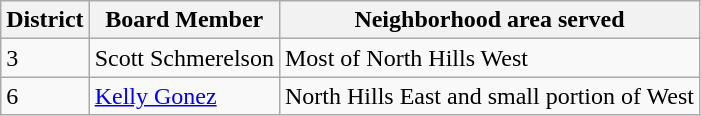<table class="wikitable">
<tr>
<th>District</th>
<th>Board Member</th>
<th>Neighborhood area served</th>
</tr>
<tr>
<td>3</td>
<td>Scott Schmerelson</td>
<td>Most of North Hills West</td>
</tr>
<tr>
<td>6</td>
<td><a href='#'>Kelly Gonez</a></td>
<td>North Hills East and small portion of West</td>
</tr>
</table>
